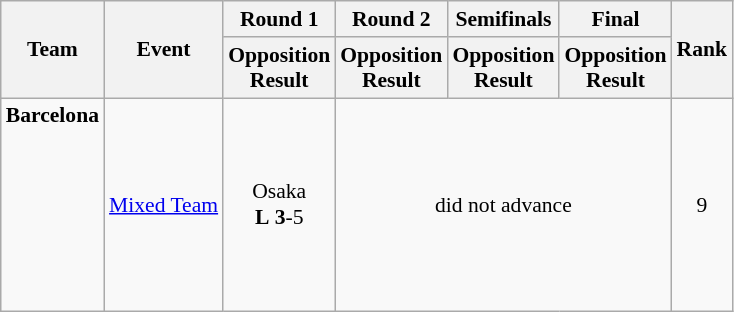<table class="wikitable" border="1" style="font-size:90%">
<tr>
<th rowspan=2>Team</th>
<th rowspan=2>Event</th>
<th>Round 1</th>
<th>Round 2</th>
<th>Semifinals</th>
<th>Final</th>
<th rowspan=2>Rank</th>
</tr>
<tr>
<th>Opposition<br>Result</th>
<th>Opposition<br>Result</th>
<th>Opposition<br>Result</th>
<th>Opposition<br>Result</th>
</tr>
<tr>
<td><strong>Barcelona</strong><br><br><br><br><br><br><br><br></td>
<td><a href='#'>Mixed Team</a></td>
<td align=center>Osaka <br> <strong>L</strong> <strong>3</strong>-5</td>
<td align=center colspan=3>did not advance</td>
<td align=center>9</td>
</tr>
</table>
